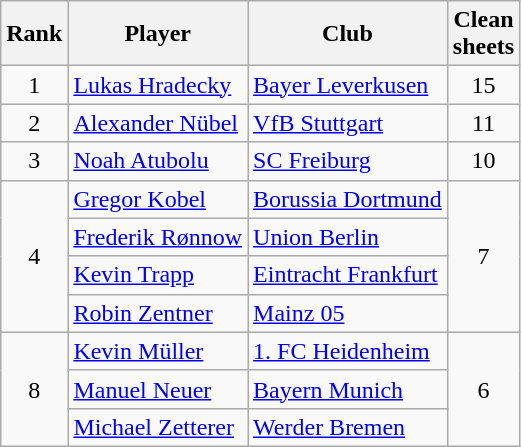<table class="wikitable sortable" style="text-align:center">
<tr>
<th>Rank</th>
<th>Player</th>
<th>Club</th>
<th>Clean<br>sheets</th>
</tr>
<tr>
<td>1</td>
<td align="left"> <a href='#'>Lukas Hradecky</a></td>
<td align="left"><a href='#'>Bayer Leverkusen</a></td>
<td>15</td>
</tr>
<tr>
<td>2</td>
<td align="left"> <a href='#'>Alexander Nübel</a></td>
<td align="left"><a href='#'>VfB Stuttgart</a></td>
<td>11</td>
</tr>
<tr>
<td>3</td>
<td align="left"> <a href='#'>Noah Atubolu</a></td>
<td align="left"><a href='#'>SC Freiburg</a></td>
<td>10</td>
</tr>
<tr>
<td rowspan="4">4</td>
<td align="left"> <a href='#'>Gregor Kobel</a></td>
<td align="left"><a href='#'>Borussia Dortmund</a></td>
<td rowspan="4">7</td>
</tr>
<tr>
<td align="left"> <a href='#'>Frederik Rønnow</a></td>
<td align="left"><a href='#'>Union Berlin</a></td>
</tr>
<tr>
<td align="left"> <a href='#'>Kevin Trapp</a></td>
<td align="left"><a href='#'>Eintracht Frankfurt</a></td>
</tr>
<tr>
<td align="left"> <a href='#'>Robin Zentner</a></td>
<td align="left"><a href='#'>Mainz 05</a></td>
</tr>
<tr>
<td rowspan="3">8</td>
<td align="left"> <a href='#'>Kevin Müller</a></td>
<td align="left"><a href='#'>1. FC Heidenheim</a></td>
<td rowspan="3">6</td>
</tr>
<tr>
<td align="left"> <a href='#'>Manuel Neuer</a></td>
<td align="left"><a href='#'>Bayern Munich</a></td>
</tr>
<tr>
<td align="left"> <a href='#'>Michael Zetterer</a></td>
<td align="left"><a href='#'>Werder Bremen</a></td>
</tr>
</table>
